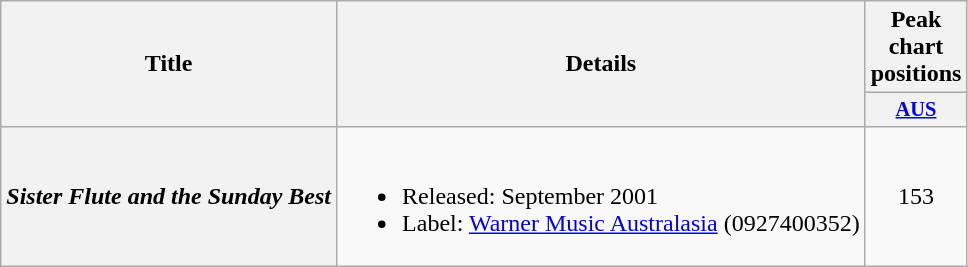<table class="wikitable plainrowheaders">
<tr>
<th rowspan="2">Title</th>
<th rowspan="2">Details</th>
<th colspan="1">Peak chart positions</th>
</tr>
<tr>
<th scope="col" style="width:3em; font-size:85%"><a href='#'>AUS</a><br></th>
</tr>
<tr>
<th scope="row"><em>Sister Flute and the Sunday Best</em></th>
<td><br><ul><li>Released: September 2001</li><li>Label: <a href='#'>Warner Music Australasia</a> (0927400352)</li></ul></td>
<td style="text-align:center">153</td>
</tr>
</table>
